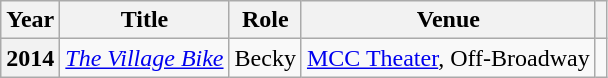<table class="wikitable plainrowheaders" style="margin-right: 0;">
<tr>
<th scope="col">Year</th>
<th scope="col">Title</th>
<th scope="col">Role</th>
<th scope="col">Venue</th>
<th scope="col"></th>
</tr>
<tr>
<th scope="row">2014</th>
<td><em><a href='#'>The Village Bike</a></em></td>
<td>Becky</td>
<td><a href='#'>MCC Theater</a>, Off-Broadway</td>
<td style="text-align: center;"></td>
</tr>
</table>
